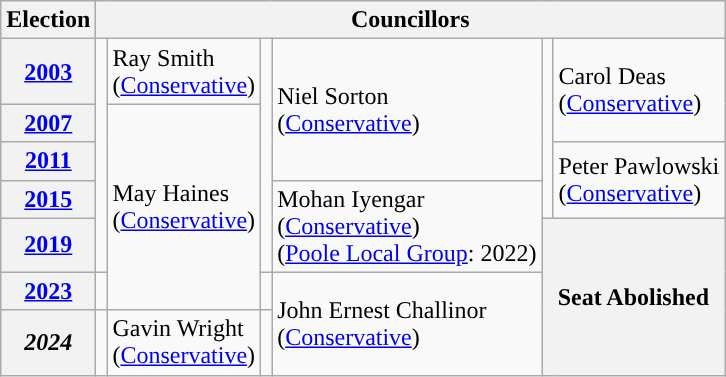<table class="wikitable">
<tr>
<th>Election</th>
<th colspan="6">Councillors</th>
</tr>
<tr>
<th><a href='#'>2003</a></th>
<td rowspan="5" style="background-color: "></td>
<td>Ray Smith<br>(<a href='#'>Conservative</a>)</td>
<td rowspan="5" style="background-color: "></td>
<td rowspan="3">Niel Sorton<br>(<a href='#'>Conservative</a>)</td>
<td rowspan="4" style="background-color: "></td>
<td rowspan="2">Carol Deas<br>(<a href='#'>Conservative</a>)</td>
</tr>
<tr>
<th><a href='#'>2007</a></th>
<td rowspan="5">May Haines<br>(<a href='#'>Conservative</a>)</td>
</tr>
<tr>
<th><a href='#'>2011</a></th>
<td rowspan="2">Peter Pawlowski<br>(<a href='#'>Conservative</a>)</td>
</tr>
<tr>
<th><a href='#'>2015</a></th>
<td rowspan="2">Mohan Iyengar<br>(<a href='#'>Conservative</a>)<br>(<a href='#'>Poole Local Group</a>: 2022)</td>
</tr>
<tr>
<th><a href='#'>2019</a></th>
<th colspan="2" rowspan="3">Seat Abolished</th>
</tr>
<tr>
<th><a href='#'>2023</a></th>
<td rowspan="1;" style="background-color: "></td>
<td rowspan="1;" style="background-color: "></td>
<td rowspan="2">John Ernest Challinor<br>(<a href='#'>Conservative</a>)</td>
</tr>
<tr>
<th><em>2024</em></th>
<td rowspan="1;" style="background-color: "></td>
<td>Gavin Wright<br>(<a href='#'>Conservative</a>)</td>
<td rowspan="1;" style="background-color: "></td>
</tr>
</table>
